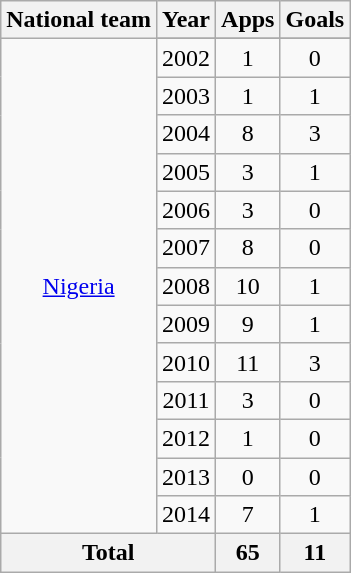<table class="wikitable" style="text-align: center">
<tr>
<th>National team</th>
<th>Year</th>
<th>Apps</th>
<th>Goals</th>
</tr>
<tr>
<td rowspan="14"><a href='#'>Nigeria</a></td>
</tr>
<tr>
<td>2002</td>
<td>1</td>
<td>0</td>
</tr>
<tr>
<td>2003</td>
<td>1</td>
<td>1</td>
</tr>
<tr>
<td>2004</td>
<td>8</td>
<td>3</td>
</tr>
<tr>
<td>2005</td>
<td>3</td>
<td>1</td>
</tr>
<tr>
<td>2006</td>
<td>3</td>
<td>0</td>
</tr>
<tr>
<td>2007</td>
<td>8</td>
<td>0</td>
</tr>
<tr>
<td>2008</td>
<td>10</td>
<td>1</td>
</tr>
<tr>
<td>2009</td>
<td>9</td>
<td>1</td>
</tr>
<tr>
<td>2010</td>
<td>11</td>
<td>3</td>
</tr>
<tr>
<td>2011</td>
<td>3</td>
<td>0</td>
</tr>
<tr>
<td>2012</td>
<td>1</td>
<td>0</td>
</tr>
<tr>
<td>2013</td>
<td>0</td>
<td>0</td>
</tr>
<tr>
<td>2014</td>
<td>7</td>
<td>1</td>
</tr>
<tr>
<th colspan=2>Total</th>
<th>65</th>
<th>11</th>
</tr>
</table>
